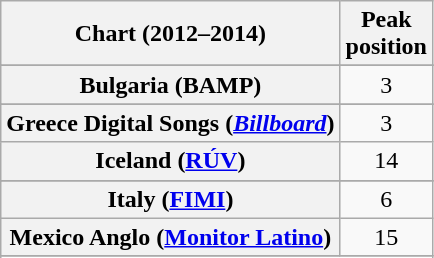<table class="wikitable sortable plainrowheaders" style="text-align:center">
<tr>
<th scope="col">Chart (2012–2014)</th>
<th scope="col">Peak<br>position</th>
</tr>
<tr>
</tr>
<tr>
</tr>
<tr>
</tr>
<tr>
</tr>
<tr>
<th scope="row">Bulgaria (BAMP)</th>
<td>3</td>
</tr>
<tr>
</tr>
<tr>
</tr>
<tr>
</tr>
<tr>
</tr>
<tr>
</tr>
<tr>
<th scope="row">Greece Digital Songs (<em><a href='#'>Billboard</a></em>)</th>
<td>3</td>
</tr>
<tr>
<th scope="row">Iceland (<a href='#'>RÚV</a>)</th>
<td>14</td>
</tr>
<tr>
</tr>
<tr>
<th scope="row">Italy (<a href='#'>FIMI</a>)</th>
<td>6</td>
</tr>
<tr>
<th scope="row">Mexico Anglo (<a href='#'>Monitor Latino</a>)</th>
<td>15</td>
</tr>
<tr>
</tr>
<tr>
</tr>
<tr>
</tr>
<tr>
</tr>
<tr>
</tr>
<tr>
</tr>
<tr>
</tr>
<tr>
</tr>
<tr>
</tr>
</table>
